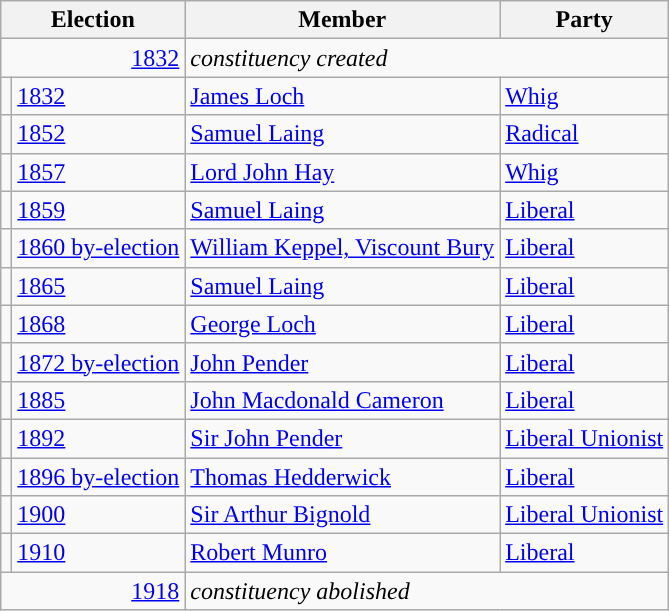<table class="wikitable">
<tr>
<th colspan="2">Election</th>
<th>Member</th>
<th>Party</th>
</tr>
<tr>
<td colspan="2" align="right"><a href='#'>1832</a></td>
<td colspan="2"><em>constituency created</em></td>
</tr>
<tr>
<td style="color:inherit;background-color: "></td>
<td><a href='#'>1832</a></td>
<td><a href='#'>James Loch</a></td>
<td><a href='#'>Whig</a></td>
</tr>
<tr>
<td style="color:inherit;background-color: "></td>
<td><a href='#'>1852</a></td>
<td><a href='#'>Samuel Laing</a></td>
<td><a href='#'>Radical</a></td>
</tr>
<tr>
<td style="color:inherit;background-color: "></td>
<td><a href='#'>1857</a></td>
<td><a href='#'>Lord John Hay</a></td>
<td><a href='#'>Whig</a></td>
</tr>
<tr>
<td style="color:inherit;background-color: "></td>
<td><a href='#'>1859</a></td>
<td><a href='#'>Samuel Laing</a></td>
<td><a href='#'>Liberal</a></td>
</tr>
<tr>
<td style="color:inherit;background-color: "></td>
<td><a href='#'>1860 by-election</a></td>
<td><a href='#'>William Keppel, Viscount Bury</a></td>
<td><a href='#'>Liberal</a></td>
</tr>
<tr>
<td style="color:inherit;background-color: "></td>
<td><a href='#'>1865</a></td>
<td><a href='#'>Samuel Laing</a></td>
<td><a href='#'>Liberal</a></td>
</tr>
<tr>
<td style="color:inherit;background-color: "></td>
<td><a href='#'>1868</a></td>
<td><a href='#'>George Loch</a></td>
<td><a href='#'>Liberal</a></td>
</tr>
<tr>
<td style="color:inherit;background-color: "></td>
<td><a href='#'>1872 by-election</a></td>
<td><a href='#'>John Pender</a></td>
<td><a href='#'>Liberal</a></td>
</tr>
<tr>
<td style="color:inherit;background-color: "></td>
<td><a href='#'>1885</a></td>
<td><a href='#'>John Macdonald Cameron</a></td>
<td><a href='#'>Liberal</a></td>
</tr>
<tr>
<td style="color:inherit;background-color: "></td>
<td><a href='#'>1892</a></td>
<td><a href='#'>Sir John Pender</a></td>
<td><a href='#'>Liberal Unionist</a></td>
</tr>
<tr>
<td style="color:inherit;background-color: "></td>
<td><a href='#'>1896 by-election</a></td>
<td><a href='#'>Thomas Hedderwick</a></td>
<td><a href='#'>Liberal</a></td>
</tr>
<tr>
<td style="color:inherit;background-color: "></td>
<td><a href='#'>1900</a></td>
<td><a href='#'>Sir Arthur Bignold</a></td>
<td><a href='#'>Liberal Unionist</a></td>
</tr>
<tr>
<td style="color:inherit;background-color: "></td>
<td><a href='#'>1910</a></td>
<td><a href='#'>Robert Munro</a></td>
<td><a href='#'>Liberal</a></td>
</tr>
<tr>
<td colspan="2" align="right"><a href='#'>1918</a></td>
<td colspan="2"><em>constituency abolished</em></td>
</tr>
</table>
